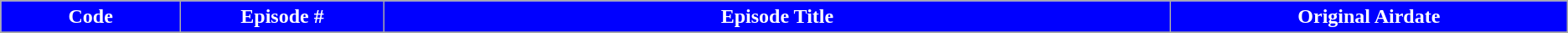<table class="wikitable plainrowheaders">
<tr>
<th style="background:blue; color:white" width=2%>Code</th>
<th style="background:blue; color:white" width=2%>Episode #</th>
<th style="background:blue; color:white" width=10%>Episode Title</th>
<th style="background:blue; color:white" width=5%>Original Airdate</th>
</tr>
<tr>
</tr>
</table>
